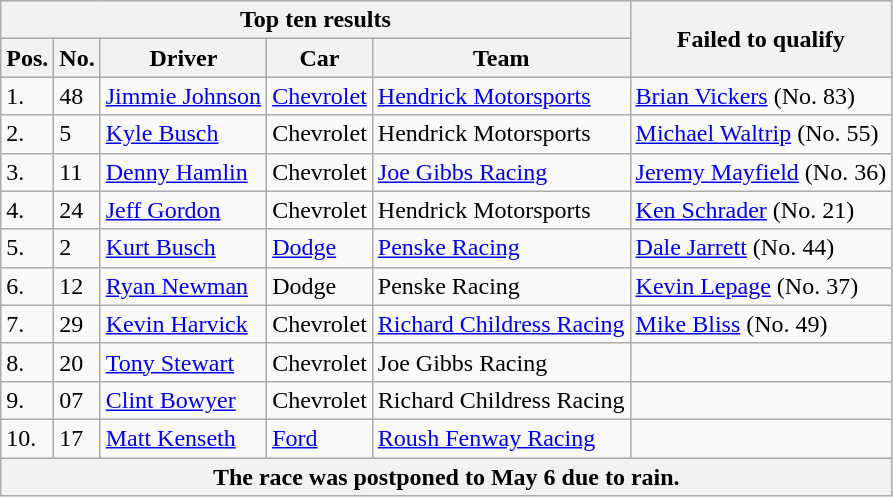<table class="wikitable">
<tr>
<th colspan=5>Top ten results</th>
<th rowspan=2>Failed to qualify</th>
</tr>
<tr>
<th>Pos.</th>
<th>No.</th>
<th>Driver</th>
<th>Car</th>
<th>Team</th>
</tr>
<tr>
<td>1.</td>
<td>48</td>
<td><a href='#'>Jimmie Johnson</a></td>
<td><a href='#'>Chevrolet</a></td>
<td><a href='#'>Hendrick Motorsports</a></td>
<td><a href='#'>Brian Vickers</a> (No. 83)</td>
</tr>
<tr>
<td>2.</td>
<td>5</td>
<td><a href='#'>Kyle Busch</a></td>
<td>Chevrolet</td>
<td>Hendrick Motorsports</td>
<td><a href='#'>Michael Waltrip</a> (No. 55)</td>
</tr>
<tr>
<td>3.</td>
<td>11</td>
<td><a href='#'>Denny Hamlin</a></td>
<td>Chevrolet</td>
<td><a href='#'>Joe Gibbs Racing</a></td>
<td><a href='#'>Jeremy Mayfield</a> (No. 36)</td>
</tr>
<tr>
<td>4.</td>
<td>24</td>
<td><a href='#'>Jeff Gordon</a></td>
<td>Chevrolet</td>
<td>Hendrick Motorsports</td>
<td><a href='#'>Ken Schrader</a> (No. 21)</td>
</tr>
<tr>
<td>5.</td>
<td>2</td>
<td><a href='#'>Kurt Busch</a></td>
<td><a href='#'>Dodge</a></td>
<td><a href='#'>Penske Racing</a></td>
<td><a href='#'>Dale Jarrett</a> (No. 44)</td>
</tr>
<tr>
<td>6.</td>
<td>12</td>
<td><a href='#'>Ryan Newman</a></td>
<td>Dodge</td>
<td>Penske Racing</td>
<td><a href='#'>Kevin Lepage</a> (No. 37)</td>
</tr>
<tr>
<td>7.</td>
<td>29</td>
<td><a href='#'>Kevin Harvick</a></td>
<td>Chevrolet</td>
<td><a href='#'>Richard Childress Racing</a></td>
<td><a href='#'>Mike Bliss</a> (No. 49)</td>
</tr>
<tr>
<td>8.</td>
<td>20</td>
<td><a href='#'>Tony Stewart</a></td>
<td>Chevrolet</td>
<td>Joe Gibbs Racing</td>
<td></td>
</tr>
<tr>
<td>9.</td>
<td>07</td>
<td><a href='#'>Clint Bowyer</a></td>
<td>Chevrolet</td>
<td>Richard Childress Racing</td>
<td></td>
</tr>
<tr>
<td>10.</td>
<td>17</td>
<td><a href='#'>Matt Kenseth</a></td>
<td><a href='#'>Ford</a></td>
<td><a href='#'>Roush Fenway Racing</a></td>
<td></td>
</tr>
<tr>
<th colspan=6>The race was postponed to May 6 due to rain.</th>
</tr>
</table>
